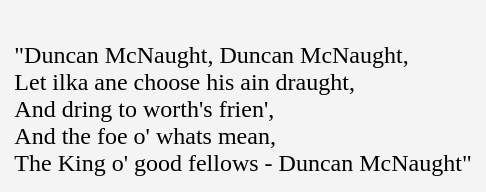<table cellpadding=10 border="0" align=center>
<tr>
<td bgcolor=#f4f4f4><br>"Duncan McNaught, Duncan McNaught,<br>
Let ilka ane choose his ain draught,<br>
And dring to worth's frien',<br>
And the foe o' whats mean,<br>
The King o' good fellows - Duncan McNaught"<br></td>
</tr>
</table>
